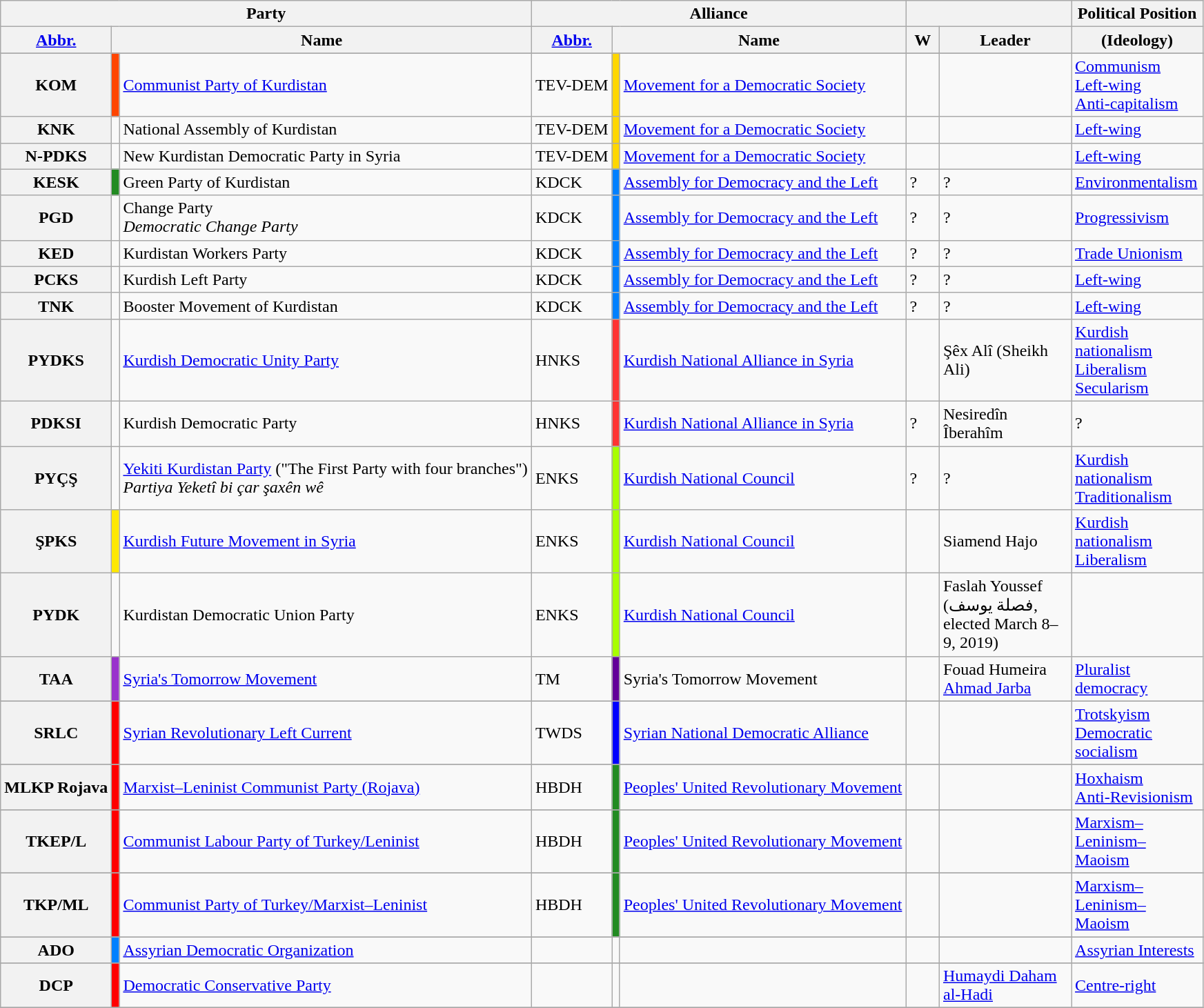<table class="wikitable sortable">
<tr ->
<th colspan=3>Party</th>
<th colspan=3>Alliance</th>
<th colspan=2> </th>
<th width=120px>Political Position</th>
</tr>
<tr ->
<th><a href='#'>Abbr.</a></th>
<th colspan=2>Name</th>
<th><a href='#'>Abbr.</a></th>
<th colspan=2>Name</th>
<th width=25px>W</th>
<th width=120px>Leader</th>
<th width=120px>(Ideology)</th>
</tr>
<tr ->
</tr>
<tr>
<th>KOM</th>
<td style="background-color: #FF4500"></td>
<td><a href='#'>Communist Party of Kurdistan</a></td>
<td>TEV-DEM</td>
<td style="background-color: #ffd700"></td>
<td><a href='#'>Movement for a Democratic Society</a></td>
<td></td>
<td> </td>
<td><a href='#'>Communism</a><br><a href='#'>Left-wing</a><br> <a href='#'>Anti-capitalism</a></td>
</tr>
<tr>
<th>KNK</th>
<td></td>
<td>National Assembly of Kurdistan</td>
<td>TEV-DEM</td>
<td style="background-color: #ffd700"></td>
<td><a href='#'>Movement for a Democratic Society</a></td>
<td></td>
<td> </td>
<td><a href='#'>Left-wing</a></td>
</tr>
<tr>
<th>N-PDKS</th>
<td></td>
<td>New Kurdistan Democratic Party in Syria</td>
<td>TEV-DEM</td>
<td style="background-color: #ffd700"></td>
<td><a href='#'>Movement for a Democratic Society</a></td>
<td></td>
<td> </td>
<td><a href='#'>Left-wing</a></td>
</tr>
<tr>
<th>KESK</th>
<td style="background-color: #228B22"></td>
<td>Green Party of Kurdistan</td>
<td>KDCK</td>
<td style="background-color: #0080ff"></td>
<td><a href='#'>Assembly for Democracy and the Left</a></td>
<td>?</td>
<td>?</td>
<td><a href='#'>Environmentalism</a></td>
</tr>
<tr>
<th>PGD</th>
<td></td>
<td>Change Party<br><em>Democratic Change Party</em></td>
<td>KDCK</td>
<td style="background-color: #0080ff"></td>
<td><a href='#'>Assembly for Democracy and the Left</a></td>
<td>?</td>
<td>?</td>
<td><a href='#'>Progressivism</a></td>
</tr>
<tr ->
<th>KED</th>
<td></td>
<td>Kurdistan Workers Party</td>
<td>KDCK</td>
<td style="background-color: #0080ff"></td>
<td><a href='#'>Assembly for Democracy and the Left</a></td>
<td>?</td>
<td>?</td>
<td><a href='#'>Trade Unionism</a></td>
</tr>
<tr ->
<th>PCKS</th>
<td></td>
<td>Kurdish Left Party</td>
<td>KDCK</td>
<td style="background-color: #0080ff"></td>
<td><a href='#'>Assembly for Democracy and the Left</a></td>
<td>?</td>
<td>?</td>
<td><a href='#'>Left-wing</a></td>
</tr>
<tr ->
<th>TNK</th>
<td></td>
<td>Booster Movement of Kurdistan</td>
<td>KDCK</td>
<td style="background-color: #0080ff"></td>
<td><a href='#'>Assembly for Democracy and the Left</a></td>
<td>?</td>
<td>?</td>
<td><a href='#'>Left-wing</a></td>
</tr>
<tr ->
<th>PYDKS</th>
<td></td>
<td><a href='#'>Kurdish Democratic Unity Party</a></td>
<td>HNKS</td>
<td style="background-color: #ff3333"></td>
<td><a href='#'>Kurdish National Alliance in Syria</a></td>
<td><br><br></td>
<td>Şêx Alî (Sheikh Ali)</td>
<td><a href='#'>Kurdish nationalism</a><br><a href='#'>Liberalism</a><br><a href='#'>Secularism</a></td>
</tr>
<tr ->
<th>PDKSI</th>
<td></td>
<td>Kurdish Democratic Party</td>
<td>HNKS</td>
<td style="background-color: #ff3333"></td>
<td><a href='#'>Kurdish National Alliance in Syria</a></td>
<td>?</td>
<td>Nesiredîn Îberahîm</td>
<td>?</td>
</tr>
<tr ->
<th>PYÇŞ</th>
<td></td>
<td><a href='#'>Yekiti Kurdistan Party</a> ("The First Party with four branches")<br><em>Partiya Yeketî bi çar şaxên wê</em></td>
<td>ENKS</td>
<td style="background-color: #a8ff00"></td>
<td><a href='#'>Kurdish National Council</a></td>
<td>?</td>
<td>?</td>
<td><a href='#'>Kurdish nationalism</a><br><a href='#'>Traditionalism</a></td>
</tr>
<tr ->
<th>ŞPKS</th>
<td style="background-color: #FEE801"></td>
<td><a href='#'>Kurdish Future Movement in Syria</a></td>
<td>ENKS</td>
<td style="background-color: #a8ff00"></td>
<td><a href='#'>Kurdish National Council</a></td>
<td></td>
<td>Siamend Hajo</td>
<td><a href='#'>Kurdish nationalism</a><br><a href='#'>Liberalism</a></td>
</tr>
<tr ->
<th>PYDK</th>
<td></td>
<td>Kurdistan Democratic Union Party</td>
<td>ENKS</td>
<td style="background-color: #a8ff00"></td>
<td><a href='#'>Kurdish National Council</a></td>
<td></td>
<td>Faslah Youssef<br>(فصلة يوسف, elected March 8–9, 2019)</td>
<td></td>
</tr>
<tr ->
<th>TAA</th>
<td style="background-color: #9932CC"></td>
<td><a href='#'>Syria's Tomorrow Movement</a></td>
<td>TM</td>
<td style="background-color: #630099"></td>
<td>Syria's Tomorrow Movement</td>
<td></td>
<td>Fouad Humeira<br><a href='#'>Ahmad Jarba</a></td>
<td><a href='#'>Pluralist democracy</a></td>
</tr>
<tr>
</tr>
<tr ->
</tr>
<tr>
<th>SRLC</th>
<td style="background-color: #ff0000"></td>
<td><a href='#'>Syrian Revolutionary Left Current</a></td>
<td>TWDS</td>
<td style="background-color: #0000ff"></td>
<td><a href='#'>Syrian National Democratic Alliance</a></td>
<td></td>
<td> </td>
<td><a href='#'>Trotskyism</a><br> <a href='#'>Democratic socialism</a></td>
</tr>
<tr>
</tr>
<tr ->
</tr>
<tr>
<th>MLKP Rojava</th>
<td style="background-color: #ff0000"></td>
<td><a href='#'>Marxist–Leninist Communist Party (Rojava)</a></td>
<td>HBDH</td>
<td style="background-color: #228B22"></td>
<td><a href='#'>Peoples' United Revolutionary Movement</a></td>
<td></td>
<td> </td>
<td><a href='#'>Hoxhaism</a><br><a href='#'>Anti-Revisionism</a></td>
</tr>
<tr>
</tr>
<tr ->
</tr>
<tr>
<th>TKEP/L</th>
<td style="background-color: #ff0000"></td>
<td><a href='#'>Communist Labour Party of Turkey/Leninist</a></td>
<td>HBDH</td>
<td style="background-color: #228B22"></td>
<td><a href='#'>Peoples' United Revolutionary Movement</a></td>
<td></td>
<td> </td>
<td><a href='#'>Marxism–Leninism–Maoism</a></td>
</tr>
<tr>
</tr>
<tr ->
</tr>
<tr>
<th>TKP/ML</th>
<td style="background-color: #ff0000"></td>
<td><a href='#'>Communist Party of Turkey/Marxist–Leninist</a></td>
<td>HBDH</td>
<td style="background-color: #228B22"></td>
<td><a href='#'>Peoples' United Revolutionary Movement</a></td>
<td></td>
<td> </td>
<td><a href='#'>Marxism–Leninism–Maoism</a></td>
</tr>
<tr>
</tr>
<tr ->
</tr>
<tr>
<th>ADO</th>
<td style="background-color: #0080ff"></td>
<td><a href='#'>Assyrian Democratic Organization</a></td>
<td></td>
<td></td>
<td></td>
<td></td>
<td></td>
<td><a href='#'>Assyrian Interests</a></td>
</tr>
<tr>
</tr>
<tr ->
</tr>
<tr>
<th>DCP</th>
<td style="background-color: #ff0000"></td>
<td><a href='#'>Democratic Conservative Party</a></td>
<td></td>
<td></td>
<td></td>
<td></td>
<td><a href='#'>Humaydi Daham al-Hadi</a></td>
<td><a href='#'>Centre-right</a></td>
</tr>
<tr>
</tr>
</table>
